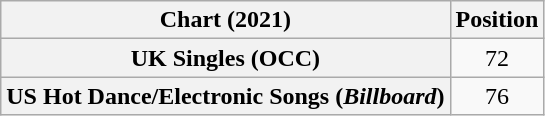<table class="wikitable sortable plainrowheaders" style="text-align:center">
<tr>
<th scope="col">Chart (2021)</th>
<th scope="col">Position</th>
</tr>
<tr>
<th scope="row">UK Singles (OCC)</th>
<td>72</td>
</tr>
<tr>
<th scope="row">US Hot Dance/Electronic Songs (<em>Billboard</em>)</th>
<td>76</td>
</tr>
</table>
